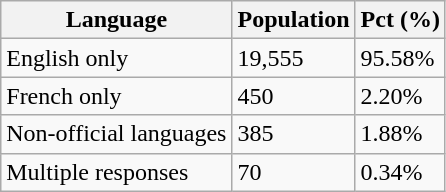<table class="wikitable">
<tr>
<th>Language</th>
<th>Population</th>
<th>Pct (%)</th>
</tr>
<tr>
<td>English only</td>
<td>19,555</td>
<td>95.58%</td>
</tr>
<tr>
<td>French only</td>
<td>450</td>
<td>2.20%</td>
</tr>
<tr>
<td>Non-official languages</td>
<td>385</td>
<td>1.88%</td>
</tr>
<tr>
<td>Multiple responses</td>
<td>70</td>
<td>0.34%</td>
</tr>
</table>
